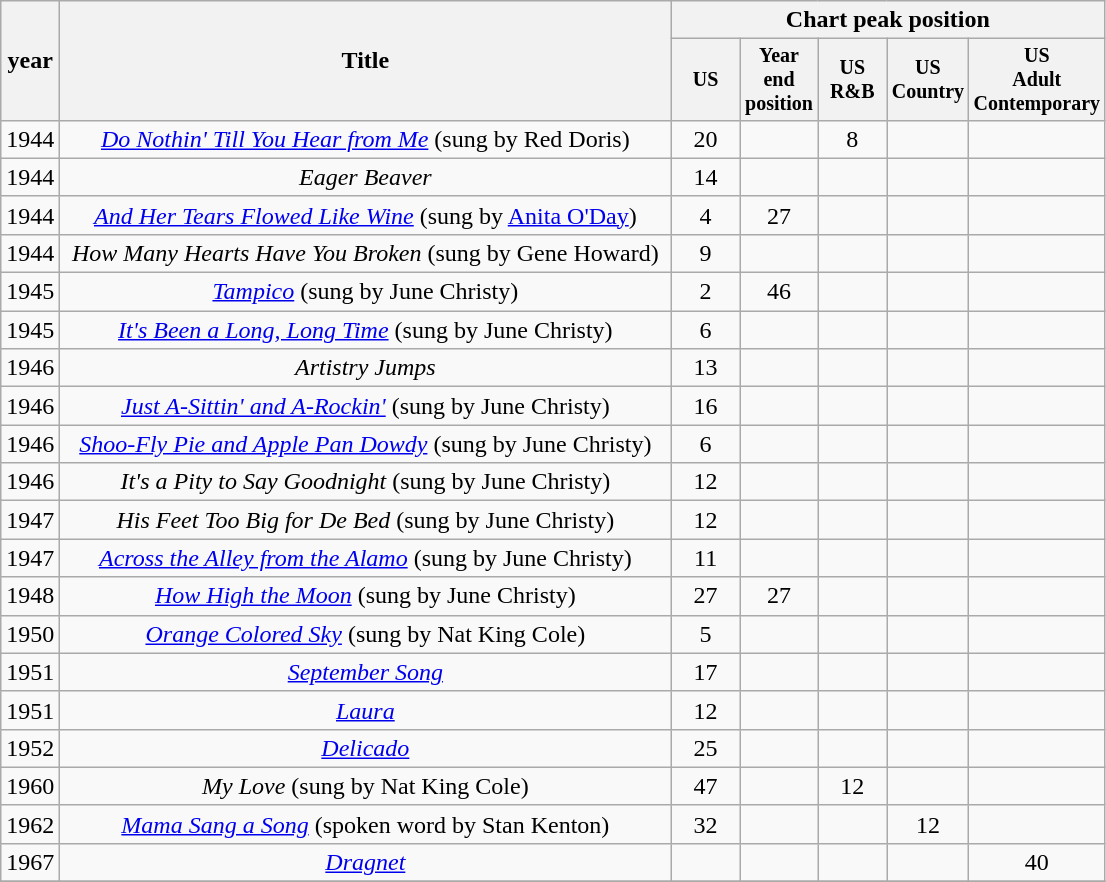<table class="wikitable" style="text-align:center;" align="center">
<tr>
<th rowspan="2">year</th>
<th width="400" rowspan="2">Title</th>
<th colspan="5">Chart peak position</th>
</tr>
<tr style="font-size:smaller;">
<th width="40">US</th>
<th width="40">Year end position</th>
<th width="40">US<br>R&B</th>
<th width="40">US<br>Country</th>
<th width="40">US<br>Adult Contemporary</th>
</tr>
<tr>
<td>1944</td>
<td align="center"><em><a href='#'>Do Nothin' Till You Hear from Me</a></em> (sung by Red Doris)</td>
<td>20</td>
<td></td>
<td>8</td>
<td></td>
<td></td>
</tr>
<tr>
<td>1944</td>
<td align="center"><em>Eager Beaver</em></td>
<td>14</td>
<td></td>
<td></td>
<td></td>
<td></td>
</tr>
<tr>
<td>1944</td>
<td align="center"><em><a href='#'>And Her Tears Flowed Like Wine</a></em> (sung by <a href='#'>Anita O'Day</a>)</td>
<td>4</td>
<td>27</td>
<td></td>
<td></td>
<td></td>
</tr>
<tr>
<td>1944</td>
<td align="center"><em>How Many Hearts Have You Broken</em> (sung by Gene Howard)</td>
<td>9</td>
<td></td>
<td></td>
<td></td>
<td></td>
</tr>
<tr>
<td>1945</td>
<td align="center"><em><a href='#'>Tampico</a></em> (sung by June Christy)</td>
<td>2</td>
<td>46</td>
<td></td>
<td></td>
<td></td>
</tr>
<tr>
<td>1945</td>
<td align="center"><em><a href='#'>It's Been a Long, Long Time</a></em> (sung by June Christy)</td>
<td>6</td>
<td></td>
<td></td>
<td></td>
<td></td>
</tr>
<tr>
<td>1946</td>
<td align="center"><em>Artistry Jumps</em></td>
<td>13</td>
<td></td>
<td></td>
<td></td>
<td></td>
</tr>
<tr>
<td>1946</td>
<td align="center"><em><a href='#'>Just A-Sittin' and A-Rockin'</a></em> (sung by June Christy)</td>
<td>16</td>
<td></td>
<td></td>
<td></td>
<td></td>
</tr>
<tr>
<td>1946</td>
<td align="center"><em><a href='#'>Shoo-Fly Pie and Apple Pan Dowdy</a></em> (sung by June Christy)</td>
<td>6</td>
<td></td>
<td></td>
<td></td>
<td></td>
</tr>
<tr>
<td>1946</td>
<td align="center"><em>It's a Pity to Say Goodnight</em> (sung by June Christy)</td>
<td>12</td>
<td></td>
<td></td>
<td></td>
<td></td>
</tr>
<tr>
<td>1947</td>
<td align="center"><em>His Feet Too Big for De Bed</em> (sung by June Christy)</td>
<td>12</td>
<td></td>
<td></td>
<td></td>
<td></td>
</tr>
<tr>
<td>1947</td>
<td align="center"><em><a href='#'>Across the Alley from the Alamo</a></em> (sung by June Christy)</td>
<td>11</td>
<td></td>
<td></td>
<td></td>
<td></td>
</tr>
<tr>
<td>1948</td>
<td align="center"><em><a href='#'>How High the Moon</a></em> (sung by June Christy)</td>
<td>27</td>
<td>27</td>
<td></td>
<td></td>
<td></td>
</tr>
<tr>
<td>1950</td>
<td align="center"><em><a href='#'>Orange Colored Sky</a></em> (sung by Nat King Cole)</td>
<td>5</td>
<td></td>
<td></td>
<td></td>
<td></td>
</tr>
<tr>
<td>1951</td>
<td align="center"><em><a href='#'>September Song</a></em></td>
<td>17</td>
<td></td>
<td></td>
<td></td>
<td></td>
</tr>
<tr>
<td>1951</td>
<td align="center"><em><a href='#'>Laura</a></em></td>
<td>12</td>
<td></td>
<td></td>
<td></td>
<td></td>
</tr>
<tr>
<td>1952</td>
<td align="center"><em><a href='#'>Delicado</a></em></td>
<td>25</td>
<td></td>
<td></td>
<td></td>
<td></td>
</tr>
<tr>
<td>1960</td>
<td align="center"><em>My Love</em> (sung by Nat King Cole)</td>
<td>47</td>
<td></td>
<td>12</td>
<td></td>
<td></td>
</tr>
<tr>
<td>1962</td>
<td align="center"><em><a href='#'>Mama Sang a Song</a></em> (spoken word by Stan Kenton)</td>
<td>32</td>
<td></td>
<td></td>
<td>12</td>
<td></td>
</tr>
<tr>
<td>1967</td>
<td align="center"><em><a href='#'>Dragnet</a></em></td>
<td></td>
<td></td>
<td></td>
<td></td>
<td>40</td>
</tr>
<tr>
</tr>
</table>
